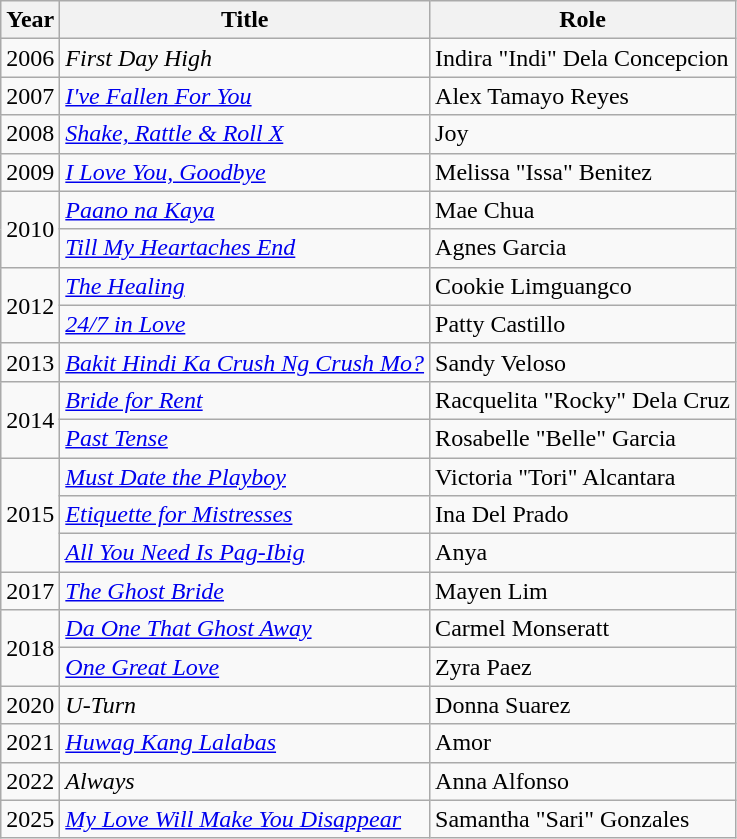<table class="wikitable sortable">
<tr>
<th>Year</th>
<th>Title</th>
<th>Role</th>
</tr>
<tr>
<td>2006</td>
<td><em>First Day High</em></td>
<td>Indira "Indi" Dela Concepcion</td>
</tr>
<tr>
<td>2007</td>
<td><em><a href='#'>I've Fallen For You</a></em></td>
<td>Alex Tamayo Reyes</td>
</tr>
<tr>
<td>2008</td>
<td><em><a href='#'>Shake, Rattle & Roll X</a></em></td>
<td>Joy</td>
</tr>
<tr>
<td>2009</td>
<td><em><a href='#'>I Love You, Goodbye</a></em></td>
<td>Melissa "Issa" Benitez</td>
</tr>
<tr>
<td rowspan="2">2010</td>
<td><em><a href='#'>Paano na Kaya</a></em></td>
<td>Mae Chua</td>
</tr>
<tr>
<td><em><a href='#'>Till My Heartaches End</a></em></td>
<td>Agnes Garcia</td>
</tr>
<tr>
<td rowspan="2">2012</td>
<td><em><a href='#'>The Healing</a></em></td>
<td>Cookie Limguangco</td>
</tr>
<tr>
<td><em><a href='#'>24/7 in Love</a></em></td>
<td>Patty Castillo</td>
</tr>
<tr>
<td>2013</td>
<td><em><a href='#'>Bakit Hindi Ka Crush Ng Crush Mo?</a></em></td>
<td>Sandy Veloso</td>
</tr>
<tr>
<td rowspan="2">2014</td>
<td><em><a href='#'>Bride for Rent</a></em></td>
<td>Racquelita "Rocky" Dela Cruz</td>
</tr>
<tr>
<td><em><a href='#'>Past Tense</a></em></td>
<td>Rosabelle "Belle" Garcia</td>
</tr>
<tr>
<td rowspan="3">2015</td>
<td><em><a href='#'>Must Date the Playboy</a></em></td>
<td>Victoria "Tori" Alcantara</td>
</tr>
<tr>
<td><em><a href='#'>Etiquette for Mistresses</a></em></td>
<td>Ina Del Prado</td>
</tr>
<tr>
<td><em><a href='#'>All You Need Is Pag-Ibig</a></em></td>
<td>Anya</td>
</tr>
<tr>
<td>2017</td>
<td><em><a href='#'>The Ghost Bride</a></em></td>
<td>Mayen Lim</td>
</tr>
<tr>
<td rowspan="2">2018</td>
<td><em><a href='#'>Da One That Ghost Away</a></em></td>
<td>Carmel Monseratt</td>
</tr>
<tr>
<td><em><a href='#'>One Great Love</a></em></td>
<td>Zyra Paez</td>
</tr>
<tr>
<td>2020</td>
<td><em>U-Turn</em></td>
<td>Donna Suarez</td>
</tr>
<tr>
<td>2021</td>
<td><em><a href='#'>Huwag Kang Lalabas</a></em></td>
<td>Amor</td>
</tr>
<tr>
<td>2022</td>
<td><em>Always</em></td>
<td>Anna Alfonso</td>
</tr>
<tr>
<td>2025</td>
<td><em><a href='#'>My Love Will Make You Disappear</a></em></td>
<td>Samantha "Sari" Gonzales</td>
</tr>
</table>
